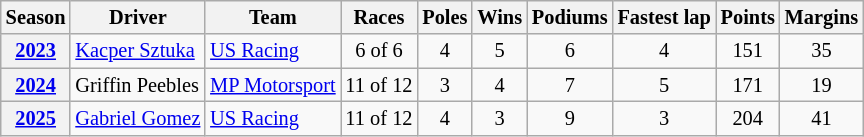<table class="wikitable" style="font-size:85%; text-align:center;">
<tr>
<th>Season</th>
<th>Driver</th>
<th>Team</th>
<th>Races</th>
<th>Poles</th>
<th>Wins</th>
<th>Podiums</th>
<th>Fastest lap</th>
<th>Points</th>
<th>Margins</th>
</tr>
<tr>
<th><a href='#'>2023</a></th>
<td align="left"> <a href='#'>Kacper Sztuka</a></td>
<td align="left"> <a href='#'>US Racing</a></td>
<td>6 of 6</td>
<td>4</td>
<td>5</td>
<td>6</td>
<td>4</td>
<td>151</td>
<td>35</td>
</tr>
<tr>
<th><a href='#'>2024</a></th>
<td align="left"> Griffin Peebles</td>
<td align="left"> <a href='#'>MP Motorsport</a></td>
<td>11 of 12</td>
<td>3</td>
<td>4</td>
<td>7</td>
<td>5</td>
<td>171</td>
<td>19</td>
</tr>
<tr>
<th><a href='#'>2025</a></th>
<td align="left"> <a href='#'>Gabriel Gomez</a></td>
<td align="left"> <a href='#'>US Racing</a></td>
<td>11 of 12</td>
<td>4</td>
<td>3</td>
<td>9</td>
<td>3</td>
<td>204</td>
<td>41</td>
</tr>
</table>
